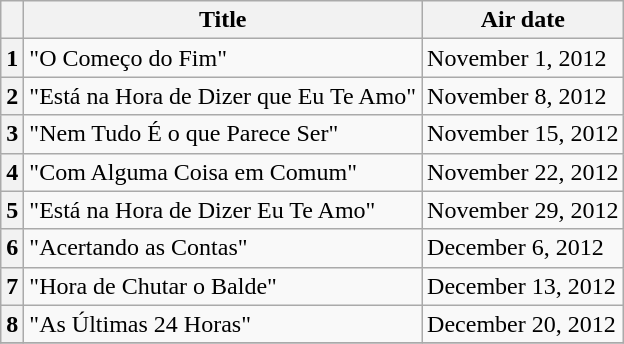<table class="wikitable plainrowheaders sortable">
<tr>
<th scope="col"></th>
<th scope="col">Title</th>
<th scope="col">Air date</th>
</tr>
<tr>
<th scope="row" style="text-align:center">1</th>
<td>"O Começo do Fim"</td>
<td>November 1, 2012</td>
</tr>
<tr>
<th scope="row" style="text-align:center">2</th>
<td>"Está na Hora de Dizer que Eu Te Amo"</td>
<td>November 8, 2012</td>
</tr>
<tr>
<th scope="row" style="text-align:center">3</th>
<td>"Nem Tudo É o que Parece Ser"</td>
<td>November 15, 2012</td>
</tr>
<tr>
<th scope="row" style="text-align:center">4</th>
<td>"Com Alguma Coisa em Comum"</td>
<td>November 22, 2012</td>
</tr>
<tr>
<th scope="row" style="text-align:center">5</th>
<td>"Está na Hora de Dizer Eu Te Amo"</td>
<td>November 29, 2012</td>
</tr>
<tr>
<th scope="row" style="text-align:center">6</th>
<td>"Acertando as Contas"</td>
<td>December 6, 2012</td>
</tr>
<tr>
<th scope="row" style="text-align:center">7</th>
<td>"Hora de Chutar o Balde"</td>
<td>December 13, 2012</td>
</tr>
<tr>
<th scope="row" style="text-align:center">8</th>
<td>"As Últimas 24 Horas"</td>
<td>December 20, 2012</td>
</tr>
<tr>
</tr>
</table>
